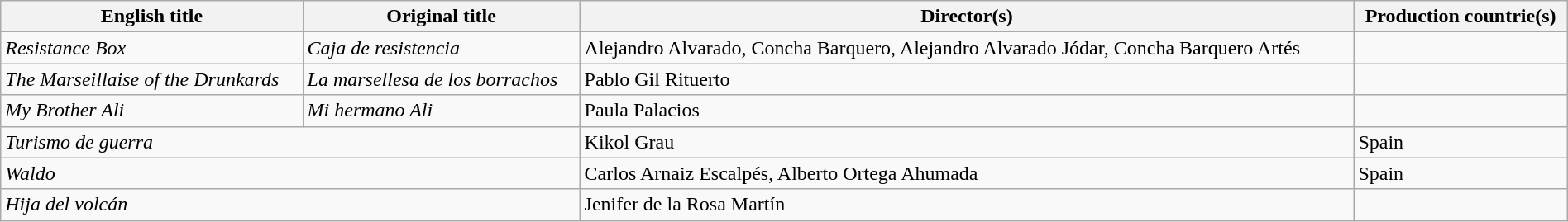<table class="sortable wikitable" style="width:100%; margin-bottom:4px" cellpadding="5">
<tr>
<th scope="col">English title</th>
<th scope="col">Original title</th>
<th scope="col">Director(s)</th>
<th scope="col">Production countrie(s)</th>
</tr>
<tr>
<td><em>Resistance Box</em></td>
<td><em>Caja de resistencia</em></td>
<td>Alejandro Alvarado, Concha Barquero, Alejandro Alvarado Jódar, Concha Barquero Artés</td>
<td></td>
</tr>
<tr>
<td><em>The Marseillaise of the Drunkards</em></td>
<td><em>La marsellesa de los borrachos</em></td>
<td>Pablo Gil Rituerto</td>
<td></td>
</tr>
<tr>
<td><em>My Brother Ali</em></td>
<td><em>Mi hermano Ali</em></td>
<td>Paula Palacios</td>
<td></td>
</tr>
<tr>
<td colspan = "2"><em>Turismo de guerra</em></td>
<td>Kikol Grau</td>
<td>Spain</td>
</tr>
<tr>
<td colspan = "2"><em>Waldo</em> </td>
<td>Carlos Arnaiz Escalpés, Alberto Ortega Ahumada</td>
<td>Spain</td>
</tr>
<tr>
<td colspan = "2"><em>Hija del volcán</em> </td>
<td>Jenifer de la Rosa Martín</td>
<td></td>
</tr>
</table>
